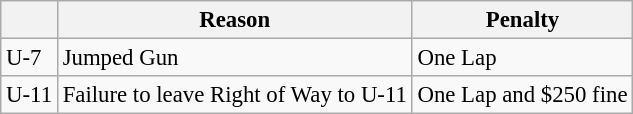<table class="wikitable" style="font-size:95%">
<tr>
<th></th>
<th>Reason</th>
<th>Penalty</th>
</tr>
<tr>
<td>U-7</td>
<td>Jumped Gun</td>
<td>One Lap</td>
</tr>
<tr>
<td>U-11</td>
<td>Failure to leave Right of Way to U-11</td>
<td>One Lap and $250 fine</td>
</tr>
</table>
